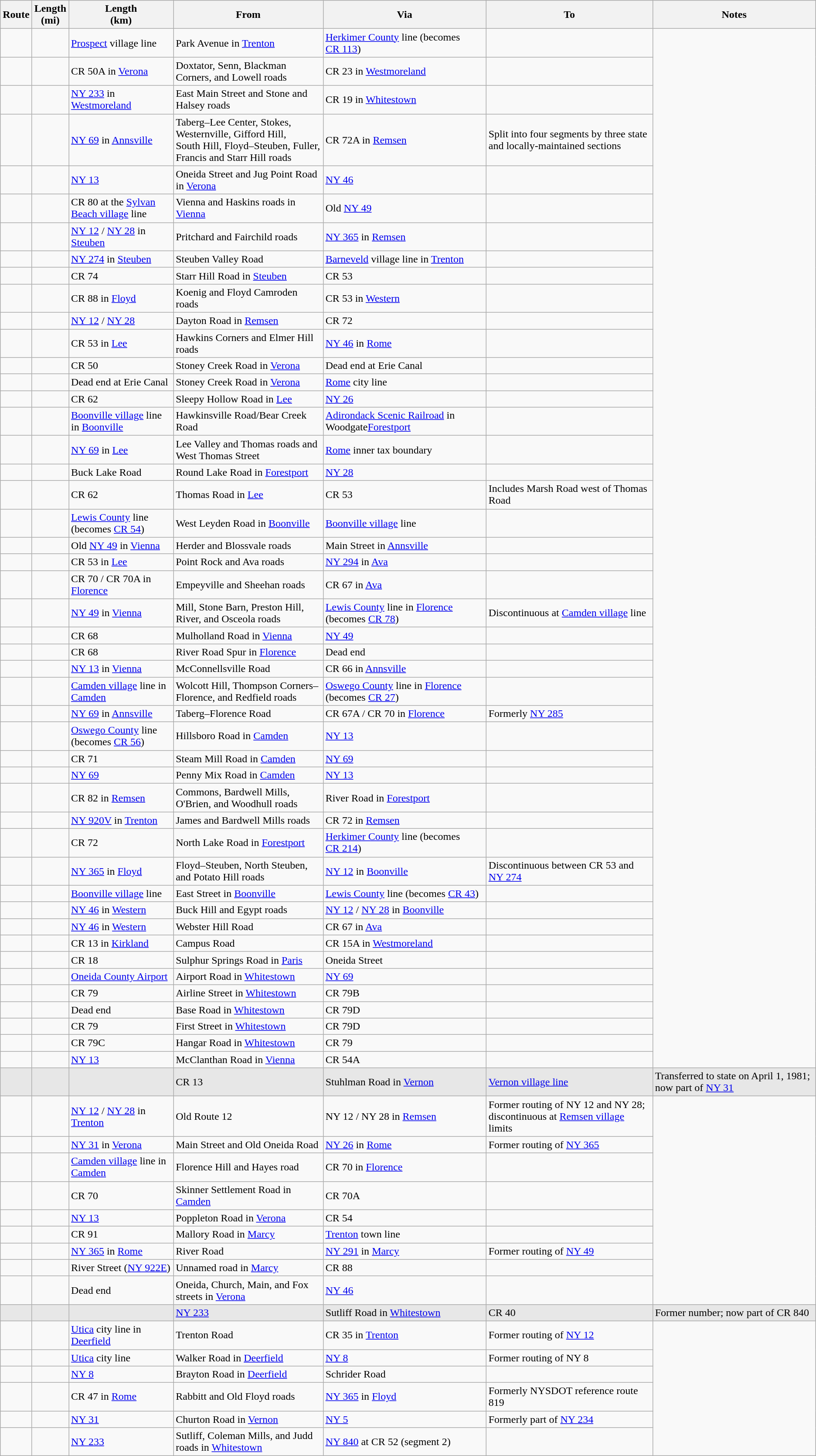<table class="wikitable sortable">
<tr>
<th>Route</th>
<th>Length<br>(mi)</th>
<th>Length<br>(km)</th>
<th class="unsortable">From</th>
<th class="unsortable" width="20%">Via</th>
<th class="unsortable">To</th>
<th class="unsortable" width="20%">Notes</th>
</tr>
<tr>
<td id="51"></td>
<td></td>
<td><a href='#'>Prospect</a> village line</td>
<td>Park Avenue in <a href='#'>Trenton</a></td>
<td><a href='#'>Herkimer County</a> line (becomes <a href='#'>CR 113</a>)</td>
<td></td>
</tr>
<tr>
<td id="52-1"></td>
<td></td>
<td>CR 50A in <a href='#'>Verona</a></td>
<td>Doxtator, Senn, Blackman Corners, and Lowell roads</td>
<td>CR 23 in <a href='#'>Westmoreland</a></td>
<td></td>
</tr>
<tr>
<td id="52-2"></td>
<td></td>
<td><a href='#'>NY&nbsp;233</a> in <a href='#'>Westmoreland</a></td>
<td>East Main Street and Stone and Halsey roads</td>
<td>CR 19 in <a href='#'>Whitestown</a></td>
<td></td>
</tr>
<tr>
<td id="53"></td>
<td></td>
<td><a href='#'>NY&nbsp;69</a> in <a href='#'>Annsville</a></td>
<td>Taberg–Lee Center, Stokes, Westernville, Gifford Hill,<br>South Hill, Floyd–Steuben, Fuller, Francis and Starr Hill roads</td>
<td>CR 72A in <a href='#'>Remsen</a></td>
<td>Split into four segments by three state and locally-maintained sections</td>
</tr>
<tr>
<td id="54"></td>
<td></td>
<td><a href='#'>NY&nbsp;13</a></td>
<td>Oneida Street and Jug Point Road in <a href='#'>Verona</a></td>
<td><a href='#'>NY&nbsp;46</a></td>
<td></td>
</tr>
<tr>
<td id="54A"></td>
<td></td>
<td>CR 80 at the <a href='#'>Sylvan Beach village</a> line</td>
<td>Vienna and Haskins roads in <a href='#'>Vienna</a></td>
<td>Old <a href='#'>NY&nbsp;49</a></td>
<td></td>
</tr>
<tr>
<td id="55"></td>
<td></td>
<td><a href='#'>NY&nbsp;12</a> / <a href='#'>NY&nbsp;28</a> in <a href='#'>Steuben</a></td>
<td>Pritchard and Fairchild roads</td>
<td><a href='#'>NY&nbsp;365</a> in <a href='#'>Remsen</a></td>
<td></td>
</tr>
<tr>
<td id="56"></td>
<td></td>
<td><a href='#'>NY&nbsp;274</a> in <a href='#'>Steuben</a></td>
<td>Steuben Valley Road</td>
<td><a href='#'>Barneveld</a> village line in <a href='#'>Trenton</a></td>
<td></td>
</tr>
<tr>
<td id="57"></td>
<td></td>
<td>CR 74</td>
<td>Starr Hill Road in <a href='#'>Steuben</a></td>
<td>CR 53</td>
<td></td>
</tr>
<tr>
<td id="58"></td>
<td></td>
<td>CR 88 in <a href='#'>Floyd</a></td>
<td>Koenig and Floyd Camroden roads</td>
<td>CR 53 in <a href='#'>Western</a></td>
<td></td>
</tr>
<tr>
<td id="59"></td>
<td></td>
<td><a href='#'>NY&nbsp;12</a> / <a href='#'>NY&nbsp;28</a></td>
<td>Dayton Road in <a href='#'>Remsen</a></td>
<td>CR 72</td>
<td></td>
</tr>
<tr>
<td id="60"></td>
<td></td>
<td>CR 53 in <a href='#'>Lee</a></td>
<td>Hawkins Corners and Elmer Hill roads</td>
<td><a href='#'>NY&nbsp;46</a> in <a href='#'>Rome</a></td>
<td></td>
</tr>
<tr>
<td id="60A-1"></td>
<td></td>
<td>CR 50</td>
<td>Stoney Creek Road in <a href='#'>Verona</a></td>
<td>Dead end at Erie Canal</td>
<td></td>
</tr>
<tr>
<td id="60A-2"></td>
<td></td>
<td>Dead end at Erie Canal</td>
<td>Stoney Creek Road in <a href='#'>Verona</a></td>
<td><a href='#'>Rome</a> city line</td>
<td></td>
</tr>
<tr>
<td id="60A-3"></td>
<td></td>
<td>CR 62</td>
<td>Sleepy Hollow Road in <a href='#'>Lee</a></td>
<td><a href='#'>NY&nbsp;26</a></td>
<td></td>
</tr>
<tr>
<td id="61"></td>
<td></td>
<td><a href='#'>Boonville village</a> line in <a href='#'>Boonville</a></td>
<td>Hawkinsville Road/Bear Creek Road</td>
<td><a href='#'>Adirondack Scenic Railroad</a> in Woodgate<a href='#'>Forestport</a></td>
<td></td>
</tr>
<tr>
<td id="62"></td>
<td></td>
<td><a href='#'>NY&nbsp;69</a> in <a href='#'>Lee</a></td>
<td>Lee Valley and Thomas roads and West Thomas Street</td>
<td><a href='#'>Rome</a> inner tax boundary</td>
<td></td>
</tr>
<tr>
<td id="63"></td>
<td></td>
<td>Buck Lake Road</td>
<td>Round Lake Road in <a href='#'>Forestport</a></td>
<td><a href='#'>NY&nbsp;28</a></td>
<td></td>
</tr>
<tr>
<td id="64"></td>
<td></td>
<td>CR 62</td>
<td>Thomas Road in <a href='#'>Lee</a></td>
<td>CR 53</td>
<td>Includes Marsh Road west of Thomas Road</td>
</tr>
<tr>
<td id="65"></td>
<td></td>
<td><a href='#'>Lewis County</a> line (becomes <a href='#'>CR 54</a>)</td>
<td>West Leyden Road in <a href='#'>Boonville</a></td>
<td><a href='#'>Boonville village</a> line</td>
<td></td>
</tr>
<tr>
<td id="66"></td>
<td></td>
<td>Old <a href='#'>NY&nbsp;49</a> in <a href='#'>Vienna</a></td>
<td>Herder and Blossvale roads</td>
<td>Main Street in <a href='#'>Annsville</a></td>
<td></td>
</tr>
<tr>
<td id="67"></td>
<td></td>
<td>CR 53 in <a href='#'>Lee</a></td>
<td>Point Rock and Ava roads</td>
<td><a href='#'>NY&nbsp;294</a> in <a href='#'>Ava</a></td>
<td></td>
</tr>
<tr>
<td id="67A"></td>
<td></td>
<td>CR 70 / CR 70A in <a href='#'>Florence</a></td>
<td>Empeyville and Sheehan roads</td>
<td>CR 67 in <a href='#'>Ava</a></td>
<td></td>
</tr>
<tr>
<td id="68"></td>
<td></td>
<td><a href='#'>NY&nbsp;49</a> in <a href='#'>Vienna</a></td>
<td>Mill, Stone Barn, Preston Hill, River, and Osceola roads</td>
<td><a href='#'>Lewis County</a> line in <a href='#'>Florence</a> (becomes <a href='#'>CR 78</a>)</td>
<td>Discontinuous at <a href='#'>Camden village</a> line</td>
</tr>
<tr>
<td id="68A"></td>
<td></td>
<td>CR 68</td>
<td>Mulholland Road in <a href='#'>Vienna</a></td>
<td><a href='#'>NY&nbsp;49</a></td>
<td></td>
</tr>
<tr>
<td id="68B"></td>
<td></td>
<td>CR 68</td>
<td>River Road Spur in <a href='#'>Florence</a></td>
<td>Dead end</td>
<td></td>
</tr>
<tr>
<td id="69"></td>
<td></td>
<td><a href='#'>NY&nbsp;13</a> in <a href='#'>Vienna</a></td>
<td>McConnellsville Road</td>
<td>CR 66 in <a href='#'>Annsville</a></td>
<td></td>
</tr>
<tr>
<td id="70"></td>
<td></td>
<td><a href='#'>Camden village</a> line in <a href='#'>Camden</a></td>
<td>Wolcott Hill, Thompson Corners–Florence, and Redfield roads</td>
<td><a href='#'>Oswego County</a> line in <a href='#'>Florence</a> (becomes <a href='#'>CR 27</a>)</td>
<td></td>
</tr>
<tr>
<td id="70A"></td>
<td></td>
<td><a href='#'>NY&nbsp;69</a> in <a href='#'>Annsville</a></td>
<td>Taberg–Florence Road</td>
<td>CR 67A / CR 70 in <a href='#'>Florence</a></td>
<td>Formerly <a href='#'>NY&nbsp;285</a></td>
</tr>
<tr>
<td id="71"></td>
<td></td>
<td><a href='#'>Oswego County</a> line (becomes <a href='#'>CR 56</a>)</td>
<td>Hillsboro Road in <a href='#'>Camden</a></td>
<td><a href='#'>NY&nbsp;13</a></td>
<td></td>
</tr>
<tr>
<td id="71A"></td>
<td></td>
<td>CR 71</td>
<td>Steam Mill Road in <a href='#'>Camden</a></td>
<td><a href='#'>NY&nbsp;69</a></td>
<td></td>
</tr>
<tr>
<td id="71B"></td>
<td></td>
<td><a href='#'>NY&nbsp;69</a></td>
<td>Penny Mix Road in <a href='#'>Camden</a></td>
<td><a href='#'>NY&nbsp;13</a></td>
<td></td>
</tr>
<tr>
<td id="72"></td>
<td></td>
<td>CR 82 in <a href='#'>Remsen</a></td>
<td>Commons, Bardwell Mills, O'Brien, and Woodhull roads</td>
<td>River Road in <a href='#'>Forestport</a></td>
<td></td>
</tr>
<tr>
<td id="72A"></td>
<td></td>
<td><a href='#'>NY&nbsp;920V</a> in <a href='#'>Trenton</a></td>
<td>James and Bardwell Mills roads</td>
<td>CR 72 in <a href='#'>Remsen</a></td>
<td></td>
</tr>
<tr>
<td id="73"></td>
<td></td>
<td>CR 72</td>
<td>North Lake Road in <a href='#'>Forestport</a></td>
<td><a href='#'>Herkimer County</a> line (becomes <a href='#'>CR 214</a>)</td>
<td></td>
</tr>
<tr>
<td id="74"></td>
<td></td>
<td><a href='#'>NY&nbsp;365</a> in <a href='#'>Floyd</a></td>
<td>Floyd–Steuben, North Steuben, and Potato Hill roads</td>
<td><a href='#'>NY&nbsp;12</a> in <a href='#'>Boonville</a></td>
<td>Discontinuous between CR 53 and <a href='#'>NY&nbsp;274</a></td>
</tr>
<tr>
<td id="74A"></td>
<td></td>
<td><a href='#'>Boonville village</a> line</td>
<td>East Street in <a href='#'>Boonville</a></td>
<td><a href='#'>Lewis County</a> line (becomes <a href='#'>CR 43</a>)</td>
<td></td>
</tr>
<tr>
<td id="75"></td>
<td></td>
<td><a href='#'>NY&nbsp;46</a> in <a href='#'>Western</a></td>
<td>Buck Hill and Egypt roads</td>
<td><a href='#'>NY&nbsp;12</a> / <a href='#'>NY&nbsp;28</a> in <a href='#'>Boonville</a></td>
<td></td>
</tr>
<tr>
<td id="76"></td>
<td></td>
<td><a href='#'>NY&nbsp;46</a> in <a href='#'>Western</a></td>
<td>Webster Hill Road</td>
<td>CR 67 in <a href='#'>Ava</a></td>
<td></td>
</tr>
<tr>
<td id="77"></td>
<td></td>
<td>CR 13 in <a href='#'>Kirkland</a></td>
<td>Campus Road</td>
<td>CR 15A in <a href='#'>Westmoreland</a></td>
<td></td>
</tr>
<tr>
<td id="78"></td>
<td></td>
<td>CR 18</td>
<td>Sulphur Springs Road in <a href='#'>Paris</a></td>
<td>Oneida Street</td>
<td></td>
</tr>
<tr>
<td id="79"></td>
<td></td>
<td><a href='#'>Oneida County Airport</a></td>
<td>Airport Road in <a href='#'>Whitestown</a></td>
<td><a href='#'>NY&nbsp;69</a></td>
<td></td>
</tr>
<tr>
<td id="79A"></td>
<td></td>
<td>CR 79</td>
<td>Airline Street in <a href='#'>Whitestown</a></td>
<td>CR 79B</td>
<td></td>
</tr>
<tr>
<td id="79B"></td>
<td></td>
<td>Dead end</td>
<td>Base Road in <a href='#'>Whitestown</a></td>
<td>CR 79D</td>
<td></td>
</tr>
<tr>
<td id="79C"></td>
<td></td>
<td>CR 79</td>
<td>First Street in <a href='#'>Whitestown</a></td>
<td>CR 79D</td>
<td></td>
</tr>
<tr>
<td id="79D"></td>
<td></td>
<td>CR 79C</td>
<td>Hangar Road in <a href='#'>Whitestown</a></td>
<td>CR 79</td>
<td></td>
</tr>
<tr>
<td id="80"></td>
<td></td>
<td><a href='#'>NY&nbsp;13</a></td>
<td>McClanthan Road in <a href='#'>Vienna</a></td>
<td>CR 54A</td>
<td></td>
</tr>
<tr style="background-color:#e7e7e7">
<td id="81"></td>
<td></td>
<td></td>
<td>CR 13</td>
<td>Stuhlman Road in <a href='#'>Vernon</a></td>
<td><a href='#'>Vernon village line</a></td>
<td>Transferred to state on April 1, 1981; now part of <a href='#'>NY&nbsp;31</a></td>
</tr>
<tr>
<td id="82"></td>
<td></td>
<td><a href='#'>NY&nbsp;12</a> / <a href='#'>NY&nbsp;28</a> in <a href='#'>Trenton</a></td>
<td>Old Route 12</td>
<td>NY 12 / NY 28 in <a href='#'>Remsen</a></td>
<td>Former routing of NY 12 and NY 28; discontinuous at <a href='#'>Remsen village</a> limits</td>
</tr>
<tr>
<td id="83"></td>
<td></td>
<td><a href='#'>NY&nbsp;31</a> in <a href='#'>Verona</a></td>
<td>Main Street and Old Oneida Road</td>
<td><a href='#'>NY&nbsp;26</a> in <a href='#'>Rome</a></td>
<td>Former routing of <a href='#'>NY&nbsp;365</a></td>
</tr>
<tr>
<td id="84"></td>
<td></td>
<td><a href='#'>Camden village</a> line in <a href='#'>Camden</a></td>
<td>Florence Hill and Hayes road</td>
<td>CR 70 in <a href='#'>Florence</a></td>
<td></td>
</tr>
<tr>
<td id="85"></td>
<td></td>
<td>CR 70</td>
<td>Skinner Settlement Road in <a href='#'>Camden</a></td>
<td>CR 70A</td>
<td></td>
</tr>
<tr>
<td id="86"></td>
<td></td>
<td><a href='#'>NY&nbsp;13</a></td>
<td>Poppleton Road in <a href='#'>Verona</a></td>
<td>CR 54</td>
<td></td>
</tr>
<tr>
<td id="87"></td>
<td></td>
<td>CR 91</td>
<td>Mallory Road in <a href='#'>Marcy</a></td>
<td><a href='#'>Trenton</a> town line</td>
<td></td>
</tr>
<tr>
<td id="88"></td>
<td></td>
<td><a href='#'>NY&nbsp;365</a> in <a href='#'>Rome</a></td>
<td>River Road</td>
<td><a href='#'>NY&nbsp;291</a> in <a href='#'>Marcy</a></td>
<td>Former routing of <a href='#'>NY&nbsp;49</a></td>
</tr>
<tr>
<td id="88A"></td>
<td></td>
<td>River Street (<a href='#'>NY&nbsp;922E</a>)</td>
<td>Unnamed road in <a href='#'>Marcy</a></td>
<td>CR 88</td>
<td></td>
</tr>
<tr>
<td id="89"></td>
<td></td>
<td>Dead end</td>
<td>Oneida, Church, Main, and Fox streets in <a href='#'>Verona</a></td>
<td><a href='#'>NY&nbsp;46</a></td>
<td></td>
</tr>
<tr style="background-color:#e7e7e7">
<td id="90"></td>
<td></td>
<td></td>
<td><a href='#'>NY&nbsp;233</a></td>
<td>Sutliff Road in <a href='#'>Whitestown</a></td>
<td>CR 40</td>
<td>Former number; now part of CR 840</td>
</tr>
<tr>
<td id="91"></td>
<td></td>
<td><a href='#'>Utica</a> city line in <a href='#'>Deerfield</a></td>
<td>Trenton Road</td>
<td>CR 35 in <a href='#'>Trenton</a></td>
<td>Former routing of <a href='#'>NY&nbsp;12</a></td>
</tr>
<tr>
<td id="92"></td>
<td></td>
<td><a href='#'>Utica</a> city line</td>
<td>Walker Road in <a href='#'>Deerfield</a></td>
<td><a href='#'>NY&nbsp;8</a></td>
<td>Former routing of NY 8</td>
</tr>
<tr>
<td id="92A"></td>
<td></td>
<td><a href='#'>NY&nbsp;8</a></td>
<td>Brayton Road in <a href='#'>Deerfield</a></td>
<td>Schrider Road</td>
<td></td>
</tr>
<tr>
<td id="93"></td>
<td></td>
<td>CR 47 in <a href='#'>Rome</a></td>
<td>Rabbitt and Old Floyd roads</td>
<td><a href='#'>NY&nbsp;365</a> in <a href='#'>Floyd</a></td>
<td>Formerly NYSDOT reference route 819</td>
</tr>
<tr>
<td id="94"></td>
<td></td>
<td><a href='#'>NY&nbsp;31</a></td>
<td>Churton Road in <a href='#'>Vernon</a></td>
<td><a href='#'>NY&nbsp;5</a></td>
<td>Formerly part of <a href='#'>NY&nbsp;234</a></td>
</tr>
<tr>
<td id="840"></td>
<td></td>
<td><a href='#'>NY&nbsp;233</a></td>
<td>Sutliff, Coleman Mills, and Judd roads in <a href='#'>Whitestown</a></td>
<td><a href='#'>NY&nbsp;840</a> at CR 52 (segment 2)</td>
<td></td>
</tr>
</table>
